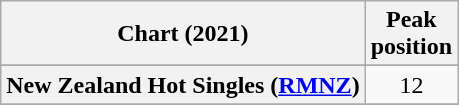<table class="wikitable sortable plainrowheaders" style="text-align:center">
<tr>
<th scope="col">Chart (2021)</th>
<th scope="col">Peak<br>position</th>
</tr>
<tr>
</tr>
<tr>
</tr>
<tr>
<th scope="row">New Zealand Hot Singles (<a href='#'>RMNZ</a>)</th>
<td>12</td>
</tr>
<tr>
</tr>
</table>
